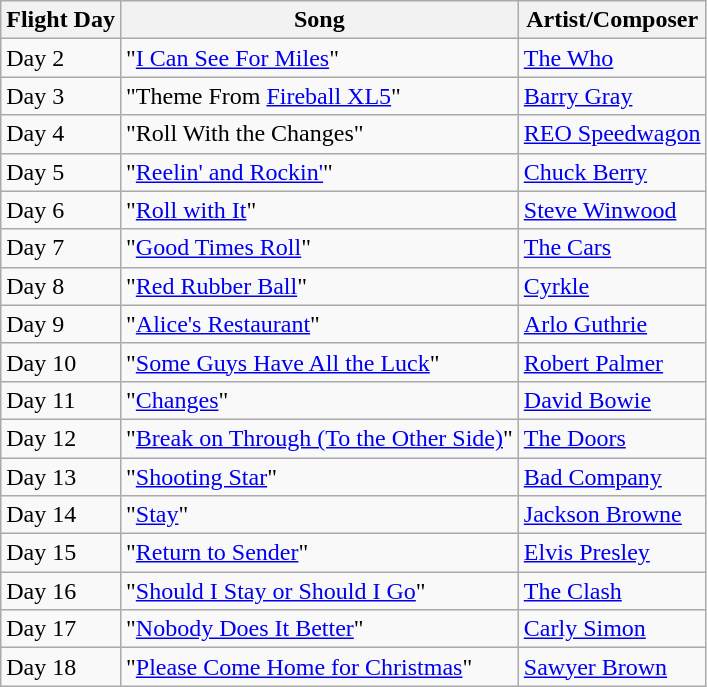<table class="wikitable">
<tr>
<th>Flight Day</th>
<th>Song</th>
<th>Artist/Composer</th>
</tr>
<tr>
<td>Day 2</td>
<td>"<a href='#'>I Can See For Miles</a>"</td>
<td><a href='#'>The Who</a></td>
</tr>
<tr>
<td>Day 3</td>
<td>"Theme From <a href='#'>Fireball XL5</a>"</td>
<td><a href='#'>Barry Gray</a></td>
</tr>
<tr>
<td>Day 4</td>
<td>"Roll With the Changes"</td>
<td><a href='#'>REO Speedwagon</a></td>
</tr>
<tr>
<td>Day 5</td>
<td>"<a href='#'>Reelin' and Rockin'</a>"</td>
<td><a href='#'>Chuck Berry</a></td>
</tr>
<tr>
<td>Day 6</td>
<td>"<a href='#'>Roll with It</a>"</td>
<td><a href='#'>Steve Winwood</a></td>
</tr>
<tr>
<td>Day 7</td>
<td>"<a href='#'>Good Times Roll</a>"</td>
<td><a href='#'>The Cars</a></td>
</tr>
<tr>
<td>Day 8</td>
<td>"<a href='#'>Red Rubber Ball</a>"</td>
<td><a href='#'>Cyrkle</a></td>
</tr>
<tr>
<td>Day 9</td>
<td>"<a href='#'>Alice's Restaurant</a>"</td>
<td><a href='#'>Arlo Guthrie</a></td>
</tr>
<tr>
<td>Day 10</td>
<td>"<a href='#'>Some Guys Have All the Luck</a>"</td>
<td><a href='#'>Robert Palmer</a></td>
</tr>
<tr>
<td>Day 11</td>
<td>"<a href='#'>Changes</a>"</td>
<td><a href='#'>David Bowie</a></td>
</tr>
<tr>
<td>Day 12</td>
<td>"<a href='#'>Break on Through (To the Other Side)</a>"</td>
<td><a href='#'>The Doors</a></td>
</tr>
<tr>
<td>Day 13</td>
<td>"<a href='#'>Shooting Star</a>"</td>
<td><a href='#'>Bad Company</a></td>
</tr>
<tr>
<td>Day 14</td>
<td>"<a href='#'>Stay</a>"</td>
<td><a href='#'>Jackson Browne</a></td>
</tr>
<tr>
<td>Day 15</td>
<td>"<a href='#'>Return to Sender</a>"</td>
<td><a href='#'>Elvis Presley</a></td>
</tr>
<tr>
<td>Day 16</td>
<td>"<a href='#'>Should I Stay or Should I Go</a>"</td>
<td><a href='#'>The Clash</a></td>
</tr>
<tr>
<td>Day 17</td>
<td>"<a href='#'>Nobody Does It Better</a>"</td>
<td><a href='#'>Carly Simon</a></td>
</tr>
<tr>
<td>Day 18</td>
<td>"<a href='#'>Please Come Home for Christmas</a>"</td>
<td><a href='#'>Sawyer Brown</a></td>
</tr>
</table>
